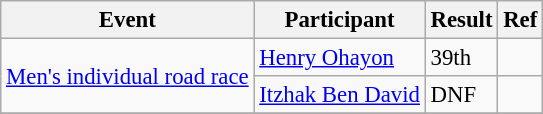<table class="wikitable" style="font-size: 95%;">
<tr>
<th>Event</th>
<th>Participant</th>
<th>Result</th>
<th>Ref</th>
</tr>
<tr>
<td rowspan="2"><a href='#'>Men's individual road race</a></td>
<td><a href='#'>Henry Ohayon</a></td>
<td>39th</td>
<td></td>
</tr>
<tr>
<td><a href='#'>Itzhak Ben David</a></td>
<td>DNF</td>
<td></td>
</tr>
<tr>
</tr>
</table>
